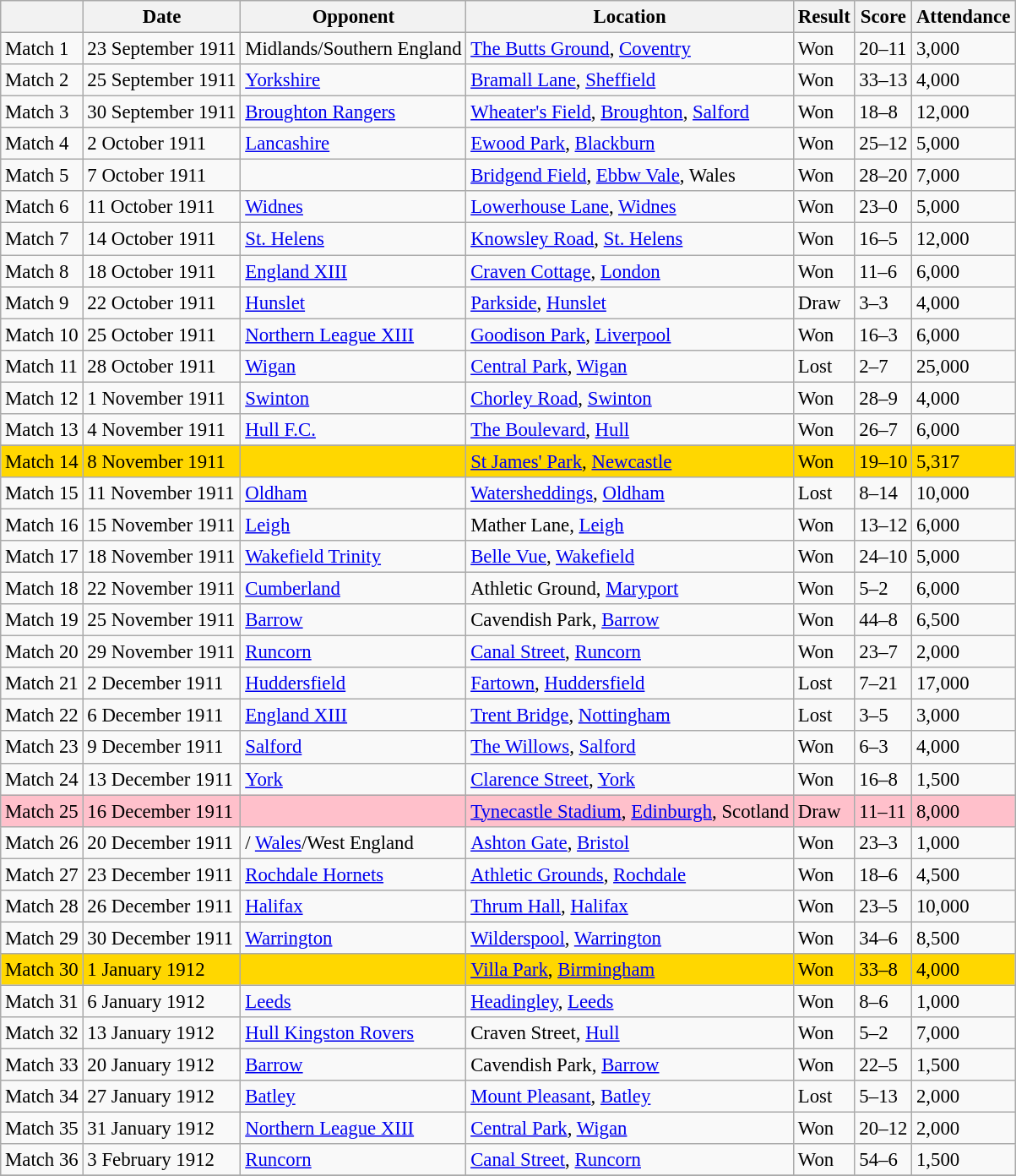<table class="wikitable" style="font-size: 95%;">
<tr>
<th></th>
<th>Date</th>
<th>Opponent</th>
<th>Location</th>
<th>Result</th>
<th>Score</th>
<th>Attendance</th>
</tr>
<tr>
<td>Match 1</td>
<td>23 September 1911</td>
<td> Midlands/Southern England</td>
<td><a href='#'>The Butts Ground</a>, <a href='#'>Coventry</a></td>
<td>Won</td>
<td>20–11</td>
<td>3,000</td>
</tr>
<tr>
<td>Match 2</td>
<td>25 September 1911</td>
<td> <a href='#'>Yorkshire</a></td>
<td><a href='#'>Bramall Lane</a>, <a href='#'>Sheffield</a></td>
<td>Won</td>
<td>33–13</td>
<td>4,000</td>
</tr>
<tr>
<td>Match 3</td>
<td>30 September 1911</td>
<td> <a href='#'>Broughton Rangers</a></td>
<td><a href='#'>Wheater's Field</a>, <a href='#'>Broughton</a>, <a href='#'>Salford</a></td>
<td>Won</td>
<td>18–8</td>
<td>12,000</td>
</tr>
<tr>
<td>Match 4</td>
<td>2 October 1911</td>
<td> <a href='#'>Lancashire</a></td>
<td><a href='#'>Ewood Park</a>, <a href='#'>Blackburn</a></td>
<td>Won</td>
<td>25–12</td>
<td>5,000</td>
</tr>
<tr>
<td>Match 5</td>
<td>7 October 1911</td>
<td></td>
<td><a href='#'>Bridgend Field</a>, <a href='#'>Ebbw Vale</a>, Wales</td>
<td>Won</td>
<td>28–20</td>
<td>7,000</td>
</tr>
<tr>
<td>Match 6</td>
<td>11 October 1911</td>
<td> <a href='#'>Widnes</a></td>
<td><a href='#'>Lowerhouse Lane</a>, <a href='#'>Widnes</a></td>
<td>Won</td>
<td>23–0</td>
<td>5,000</td>
</tr>
<tr>
<td>Match 7</td>
<td>14 October 1911</td>
<td> <a href='#'>St. Helens</a></td>
<td><a href='#'>Knowsley Road</a>, <a href='#'>St. Helens</a></td>
<td>Won</td>
<td>16–5</td>
<td>12,000</td>
</tr>
<tr>
<td>Match 8</td>
<td>18 October 1911</td>
<td> <a href='#'>England XIII</a></td>
<td><a href='#'>Craven Cottage</a>, <a href='#'>London</a></td>
<td>Won</td>
<td>11–6</td>
<td>6,000</td>
</tr>
<tr>
<td>Match 9</td>
<td>22 October 1911</td>
<td> <a href='#'>Hunslet</a></td>
<td><a href='#'>Parkside</a>, <a href='#'>Hunslet</a></td>
<td>Draw</td>
<td>3–3</td>
<td>4,000</td>
</tr>
<tr>
<td>Match 10</td>
<td>25 October 1911</td>
<td> <a href='#'>Northern League XIII</a></td>
<td><a href='#'>Goodison Park</a>, <a href='#'>Liverpool</a></td>
<td>Won</td>
<td>16–3</td>
<td>6,000</td>
</tr>
<tr>
<td>Match 11</td>
<td>28 October 1911</td>
<td> <a href='#'>Wigan</a></td>
<td><a href='#'>Central Park</a>, <a href='#'>Wigan</a></td>
<td>Lost</td>
<td>2–7</td>
<td>25,000</td>
</tr>
<tr>
<td>Match 12</td>
<td>1 November 1911</td>
<td> <a href='#'>Swinton</a></td>
<td><a href='#'>Chorley Road</a>, <a href='#'>Swinton</a></td>
<td>Won</td>
<td>28–9</td>
<td>4,000</td>
</tr>
<tr>
<td>Match 13</td>
<td>4 November 1911</td>
<td> <a href='#'>Hull F.C.</a></td>
<td><a href='#'>The Boulevard</a>, <a href='#'>Hull</a></td>
<td>Won</td>
<td>26–7</td>
<td>6,000</td>
</tr>
<tr>
</tr>
<tr bgcolor=Gold>
<td>Match 14</td>
<td>8 November 1911</td>
<td></td>
<td><a href='#'>St James' Park</a>, <a href='#'>Newcastle</a></td>
<td>Won</td>
<td>19–10</td>
<td>5,317</td>
</tr>
<tr>
<td>Match 15</td>
<td>11 November 1911</td>
<td> <a href='#'>Oldham</a></td>
<td><a href='#'>Watersheddings</a>, <a href='#'>Oldham</a></td>
<td>Lost</td>
<td>8–14</td>
<td>10,000</td>
</tr>
<tr>
<td>Match 16</td>
<td>15 November 1911</td>
<td> <a href='#'>Leigh</a></td>
<td>Mather Lane, <a href='#'>Leigh</a></td>
<td>Won</td>
<td>13–12</td>
<td>6,000</td>
</tr>
<tr>
<td>Match 17</td>
<td>18 November 1911</td>
<td> <a href='#'>Wakefield Trinity</a></td>
<td><a href='#'>Belle Vue</a>, <a href='#'>Wakefield</a></td>
<td>Won</td>
<td>24–10</td>
<td>5,000</td>
</tr>
<tr>
<td>Match 18</td>
<td>22 November 1911</td>
<td> <a href='#'>Cumberland</a></td>
<td>Athletic Ground, <a href='#'>Maryport</a></td>
<td>Won</td>
<td>5–2</td>
<td>6,000</td>
</tr>
<tr>
<td>Match 19</td>
<td>25 November 1911</td>
<td> <a href='#'>Barrow</a></td>
<td>Cavendish Park, <a href='#'>Barrow</a></td>
<td>Won</td>
<td>44–8</td>
<td>6,500</td>
</tr>
<tr>
<td>Match 20</td>
<td>29 November 1911</td>
<td> <a href='#'>Runcorn</a></td>
<td><a href='#'>Canal Street</a>, <a href='#'>Runcorn</a></td>
<td>Won</td>
<td>23–7</td>
<td>2,000</td>
</tr>
<tr>
<td>Match 21</td>
<td>2 December 1911</td>
<td> <a href='#'>Huddersfield</a></td>
<td><a href='#'>Fartown</a>, <a href='#'>Huddersfield</a></td>
<td>Lost</td>
<td>7–21</td>
<td>17,000</td>
</tr>
<tr>
<td>Match 22</td>
<td>6 December 1911</td>
<td> <a href='#'>England XIII</a></td>
<td><a href='#'>Trent Bridge</a>, <a href='#'>Nottingham</a></td>
<td>Lost</td>
<td>3–5</td>
<td>3,000</td>
</tr>
<tr>
<td>Match 23</td>
<td>9 December 1911</td>
<td> <a href='#'>Salford</a></td>
<td><a href='#'>The Willows</a>, <a href='#'>Salford</a></td>
<td>Won</td>
<td>6–3</td>
<td>4,000</td>
</tr>
<tr>
<td>Match 24</td>
<td>13 December 1911</td>
<td> <a href='#'>York</a></td>
<td><a href='#'>Clarence Street</a>, <a href='#'>York</a></td>
<td>Won</td>
<td>16–8</td>
<td>1,500</td>
</tr>
<tr bgcolor=Pink>
<td>Match 25</td>
<td>16 December 1911</td>
<td></td>
<td><a href='#'>Tynecastle Stadium</a>, <a href='#'>Edinburgh</a>, Scotland</td>
<td>Draw</td>
<td>11–11</td>
<td>8,000</td>
</tr>
<tr>
<td>Match 26</td>
<td>20 December 1911</td>
<td>/ <a href='#'>Wales</a>/West England</td>
<td><a href='#'>Ashton Gate</a>, <a href='#'>Bristol</a></td>
<td>Won</td>
<td>23–3</td>
<td>1,000</td>
</tr>
<tr>
<td>Match 27</td>
<td>23 December 1911</td>
<td> <a href='#'>Rochdale Hornets</a></td>
<td><a href='#'>Athletic Grounds</a>, <a href='#'>Rochdale</a></td>
<td>Won</td>
<td>18–6</td>
<td>4,500</td>
</tr>
<tr>
<td>Match 28</td>
<td>26 December 1911</td>
<td> <a href='#'>Halifax</a></td>
<td><a href='#'>Thrum Hall</a>, <a href='#'>Halifax</a></td>
<td>Won</td>
<td>23–5</td>
<td>10,000</td>
</tr>
<tr>
<td>Match 29</td>
<td>30 December 1911</td>
<td> <a href='#'>Warrington</a></td>
<td><a href='#'>Wilderspool</a>, <a href='#'>Warrington</a></td>
<td>Won</td>
<td>34–6</td>
<td>8,500</td>
</tr>
<tr bgcolor=Gold>
<td>Match 30</td>
<td>1 January 1912</td>
<td></td>
<td><a href='#'>Villa Park</a>, <a href='#'>Birmingham</a></td>
<td>Won</td>
<td>33–8</td>
<td>4,000</td>
</tr>
<tr>
<td>Match 31</td>
<td>6 January 1912</td>
<td> <a href='#'>Leeds</a></td>
<td><a href='#'>Headingley</a>, <a href='#'>Leeds</a></td>
<td>Won</td>
<td>8–6</td>
<td>1,000</td>
</tr>
<tr>
<td>Match 32</td>
<td>13 January 1912</td>
<td> <a href='#'>Hull Kingston Rovers</a></td>
<td>Craven Street, <a href='#'>Hull</a></td>
<td>Won</td>
<td>5–2</td>
<td>7,000</td>
</tr>
<tr>
<td>Match 33</td>
<td>20 January 1912</td>
<td> <a href='#'>Barrow</a></td>
<td>Cavendish Park, <a href='#'>Barrow</a></td>
<td>Won</td>
<td>22–5</td>
<td>1,500</td>
</tr>
<tr>
<td>Match 34</td>
<td>27 January 1912</td>
<td> <a href='#'>Batley</a></td>
<td><a href='#'>Mount Pleasant</a>, <a href='#'>Batley</a></td>
<td>Lost</td>
<td>5–13</td>
<td>2,000</td>
</tr>
<tr>
<td>Match 35</td>
<td>31 January 1912</td>
<td> <a href='#'>Northern League XIII</a></td>
<td><a href='#'>Central Park</a>, <a href='#'>Wigan</a></td>
<td>Won</td>
<td>20–12</td>
<td>2,000</td>
</tr>
<tr>
<td>Match 36</td>
<td>3 February 1912</td>
<td> <a href='#'>Runcorn</a></td>
<td><a href='#'>Canal Street</a>, <a href='#'>Runcorn</a></td>
<td>Won</td>
<td>54–6</td>
<td>1,500</td>
</tr>
<tr>
</tr>
</table>
